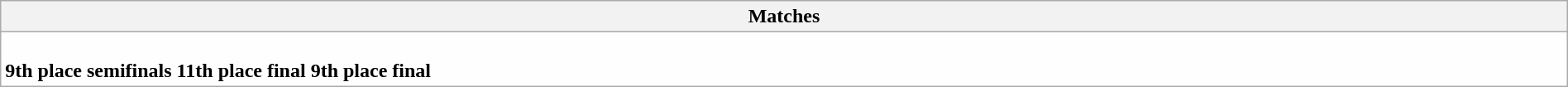<table class="wikitable collapsible expanded" style="background:#fefefe; width:100%;">
<tr>
<th>Matches</th>
</tr>
<tr>
<td><br><strong>9th place semifinals</strong>


<strong>11th place final</strong>

<strong>9th place final</strong>
</td>
</tr>
</table>
